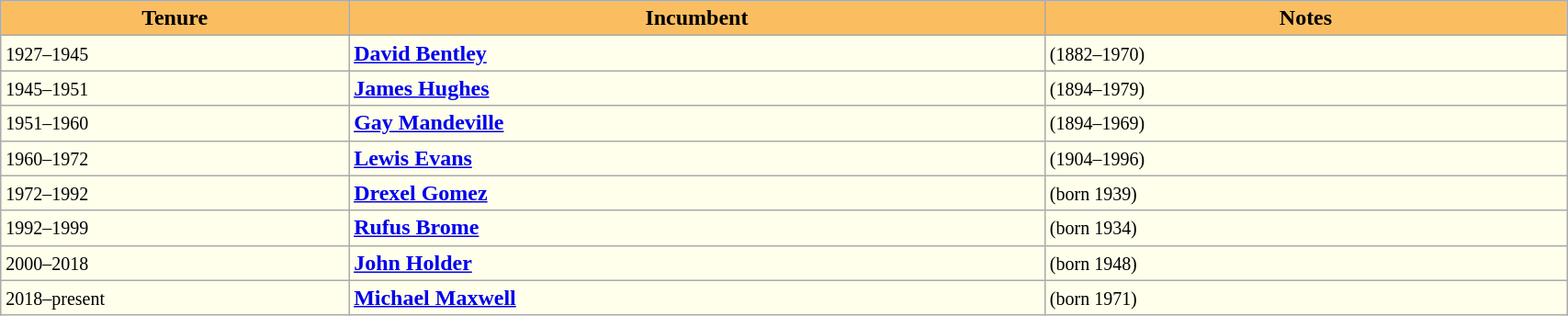<table class="wikitable" style="width:90%">
<tr align=left>
<th style="background-color:#FABE60" width="20%">Tenure</th>
<th style="background-color:#FABE60" width="40%">Incumbent</th>
<th style="background-color:#FABE60" width="30%">Notes</th>
</tr>
<tr valign=top bgcolor="#ffffec">
<td><small>1927–1945</small></td>
<td><strong><a href='#'>David Bentley</a></strong></td>
<td><small>(1882–1970)</small></td>
</tr>
<tr valign=top bgcolor="#ffffec">
<td><small>1945–1951</small></td>
<td><strong><a href='#'>James Hughes</a></strong></td>
<td><small>(1894–1979)</small></td>
</tr>
<tr valign=top bgcolor="#ffffec">
<td><small>1951–1960</small></td>
<td><strong><a href='#'>Gay Mandeville</a></strong></td>
<td><small>(1894–1969)</small></td>
</tr>
<tr valign=top bgcolor="#ffffec">
<td><small>1960–1972</small></td>
<td><strong><a href='#'>Lewis Evans</a></strong></td>
<td><small>(1904–1996)</small></td>
</tr>
<tr valign=top bgcolor="#ffffec">
<td><small>1972–1992</small></td>
<td><strong><a href='#'>Drexel Gomez</a></strong></td>
<td><small>(born 1939)</small></td>
</tr>
<tr valign=top bgcolor="#ffffec">
<td><small>1992–1999</small></td>
<td><strong><a href='#'>Rufus Brome</a></strong></td>
<td><small>(born 1934)</small></td>
</tr>
<tr valign=top bgcolor="#ffffec">
<td><small>2000–2018</small></td>
<td><strong><a href='#'>John Holder</a></strong></td>
<td><small>(born 1948)</small></td>
</tr>
<tr valign=top bgcolor="#ffffec">
<td><small>2018–present</small></td>
<td><strong><a href='#'>Michael Maxwell</a></strong></td>
<td><small>(born 1971)</small></td>
</tr>
</table>
